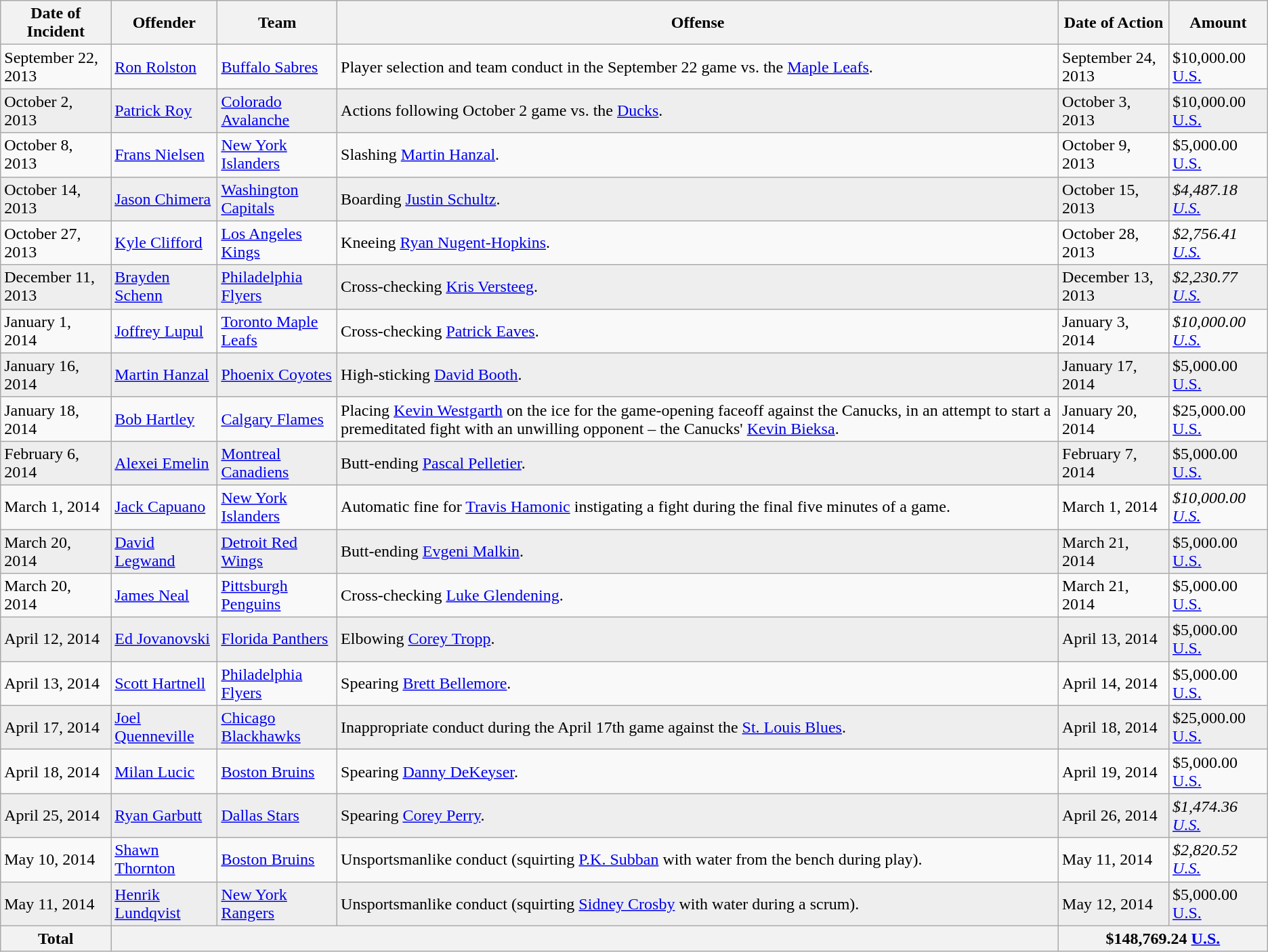<table class="wikitable sortable">
<tr>
<th>Date of Incident</th>
<th>Offender</th>
<th>Team</th>
<th>Offense</th>
<th>Date of Action</th>
<th>Amount</th>
</tr>
<tr>
<td>September 22, 2013</td>
<td><a href='#'>Ron Rolston</a><br></td>
<td><a href='#'>Buffalo Sabres</a></td>
<td>Player selection and team conduct in the September 22 game vs. the <a href='#'>Maple Leafs</a>.</td>
<td>September 24, 2013</td>
<td>$10,000.00 <a href='#'>U.S.</a></td>
</tr>
<tr bgcolor="#eeeeee">
<td>October 2, 2013</td>
<td><a href='#'>Patrick Roy</a><br></td>
<td><a href='#'>Colorado Avalanche</a></td>
<td>Actions following October 2 game vs. the <a href='#'>Ducks</a>.</td>
<td>October 3, 2013</td>
<td>$10,000.00 <a href='#'>U.S.</a></td>
</tr>
<tr>
<td>October 8, 2013</td>
<td><a href='#'>Frans Nielsen</a></td>
<td><a href='#'>New York Islanders</a></td>
<td>Slashing <a href='#'>Martin Hanzal</a>.</td>
<td>October 9, 2013</td>
<td>$5,000.00 <a href='#'>U.S.</a></td>
</tr>
<tr bgcolor="#eeeeee">
<td>October 14, 2013</td>
<td><a href='#'>Jason Chimera</a></td>
<td><a href='#'>Washington Capitals</a></td>
<td>Boarding <a href='#'>Justin Schultz</a>.</td>
<td>October 15, 2013</td>
<td><em>$4,487.18 <a href='#'>U.S.</a></em></td>
</tr>
<tr>
<td>October 27, 2013</td>
<td><a href='#'>Kyle Clifford</a></td>
<td><a href='#'>Los Angeles Kings</a></td>
<td>Kneeing <a href='#'>Ryan Nugent-Hopkins</a>.</td>
<td>October 28, 2013</td>
<td><em>$2,756.41 <a href='#'>U.S.</a></em></td>
</tr>
<tr bgcolor="#eeeeee">
<td>December 11, 2013</td>
<td><a href='#'>Brayden Schenn</a></td>
<td><a href='#'>Philadelphia Flyers</a></td>
<td>Cross-checking <a href='#'>Kris Versteeg</a>.</td>
<td>December 13, 2013</td>
<td><em>$2,230.77 <a href='#'>U.S.</a></em></td>
</tr>
<tr>
<td>January 1, 2014</td>
<td><a href='#'>Joffrey Lupul</a></td>
<td><a href='#'>Toronto Maple Leafs</a></td>
<td>Cross-checking <a href='#'>Patrick Eaves</a>.</td>
<td>January 3, 2014</td>
<td><em>$10,000.00 <a href='#'>U.S.</a></em></td>
</tr>
<tr bgcolor="#eeeeee">
<td>January 16, 2014</td>
<td><a href='#'>Martin Hanzal</a></td>
<td><a href='#'>Phoenix Coyotes</a></td>
<td>High-sticking <a href='#'>David Booth</a>.</td>
<td>January 17, 2014</td>
<td>$5,000.00 <a href='#'>U.S.</a></td>
</tr>
<tr>
<td>January 18, 2014</td>
<td><a href='#'>Bob Hartley</a><br></td>
<td><a href='#'>Calgary Flames</a></td>
<td>Placing <a href='#'>Kevin Westgarth</a> on the ice for the game-opening faceoff against the Canucks, in an attempt to start a premeditated fight with an unwilling opponent – the Canucks' <a href='#'>Kevin Bieksa</a>.</td>
<td>January 20, 2014</td>
<td>$25,000.00 <a href='#'>U.S.</a></td>
</tr>
<tr bgcolor="#eeeeee">
<td>February 6, 2014</td>
<td><a href='#'>Alexei Emelin</a></td>
<td><a href='#'>Montreal Canadiens</a></td>
<td>Butt-ending <a href='#'>Pascal Pelletier</a>.</td>
<td>February 7, 2014</td>
<td>$5,000.00 <a href='#'>U.S.</a></td>
</tr>
<tr>
<td>March 1, 2014</td>
<td><a href='#'>Jack Capuano</a><br></td>
<td><a href='#'>New York Islanders</a></td>
<td>Automatic fine for <a href='#'>Travis Hamonic</a> instigating a fight during the final five minutes of a game.</td>
<td>March 1, 2014</td>
<td><em>$10,000.00 <a href='#'>U.S.</a></em></td>
</tr>
<tr bgcolor="#eeeeee">
<td>March 20, 2014</td>
<td><a href='#'>David Legwand</a></td>
<td><a href='#'>Detroit Red Wings</a></td>
<td>Butt-ending <a href='#'>Evgeni Malkin</a>.</td>
<td>March 21, 2014</td>
<td>$5,000.00 <a href='#'>U.S.</a></td>
</tr>
<tr>
<td>March 20, 2014</td>
<td><a href='#'>James Neal</a></td>
<td><a href='#'>Pittsburgh Penguins</a></td>
<td>Cross-checking <a href='#'>Luke Glendening</a>.</td>
<td>March 21, 2014</td>
<td>$5,000.00 <a href='#'>U.S.</a></td>
</tr>
<tr bgcolor="#eeeeee">
<td>April 12, 2014</td>
<td><a href='#'>Ed Jovanovski</a></td>
<td><a href='#'>Florida Panthers</a></td>
<td>Elbowing <a href='#'>Corey Tropp</a>.</td>
<td>April 13, 2014</td>
<td>$5,000.00 <a href='#'>U.S.</a></td>
</tr>
<tr>
<td>April 13, 2014</td>
<td><a href='#'>Scott Hartnell</a></td>
<td><a href='#'>Philadelphia Flyers</a></td>
<td>Spearing <a href='#'>Brett Bellemore</a>.</td>
<td>April 14, 2014</td>
<td>$5,000.00 <a href='#'>U.S.</a></td>
</tr>
<tr bgcolor="#eeeeee">
<td>April 17, 2014</td>
<td><a href='#'>Joel Quenneville</a><br></td>
<td><a href='#'>Chicago Blackhawks</a></td>
<td>Inappropriate conduct during the April 17th game against the <a href='#'>St. Louis Blues</a>.</td>
<td>April 18, 2014</td>
<td>$25,000.00 <a href='#'>U.S.</a></td>
</tr>
<tr>
<td>April 18, 2014</td>
<td><a href='#'>Milan Lucic</a></td>
<td><a href='#'>Boston Bruins</a></td>
<td>Spearing <a href='#'>Danny DeKeyser</a>.</td>
<td>April 19, 2014</td>
<td>$5,000.00 <a href='#'>U.S.</a></td>
</tr>
<tr bgcolor="#eeeeee">
<td>April 25, 2014</td>
<td><a href='#'>Ryan Garbutt</a></td>
<td><a href='#'>Dallas Stars</a></td>
<td>Spearing <a href='#'>Corey Perry</a>.</td>
<td>April 26, 2014</td>
<td><em>$1,474.36 <a href='#'>U.S.</a></em></td>
</tr>
<tr>
<td>May 10, 2014</td>
<td><a href='#'>Shawn Thornton</a></td>
<td><a href='#'>Boston Bruins</a></td>
<td>Unsportsmanlike conduct (squirting <a href='#'>P.K. Subban</a> with water from the bench during play).</td>
<td>May 11, 2014</td>
<td><em>$2,820.52 <a href='#'>U.S.</a></em></td>
</tr>
<tr bgcolor="#eeeeee">
<td>May 11, 2014</td>
<td><a href='#'>Henrik Lundqvist</a></td>
<td><a href='#'>New York Rangers</a></td>
<td>Unsportsmanlike conduct (squirting <a href='#'>Sidney Crosby</a> with water during a scrum).</td>
<td>May 12, 2014</td>
<td>$5,000.00 <a href='#'>U.S.</a></td>
</tr>
<tr>
<th>Total</th>
<th colspan=3;></th>
<th colspan=2;>$148,769.24 <a href='#'>U.S.</a></th>
</tr>
</table>
